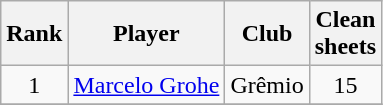<table class="wikitable" style="text-align:center">
<tr>
<th>Rank</th>
<th>Player</th>
<th>Club</th>
<th>Clean<br>sheets</th>
</tr>
<tr>
<td rowspan="1">1</td>
<td align="left"> <a href='#'>Marcelo Grohe</a></td>
<td align="left">Grêmio</td>
<td rowspan="1">15</td>
</tr>
<tr>
</tr>
</table>
